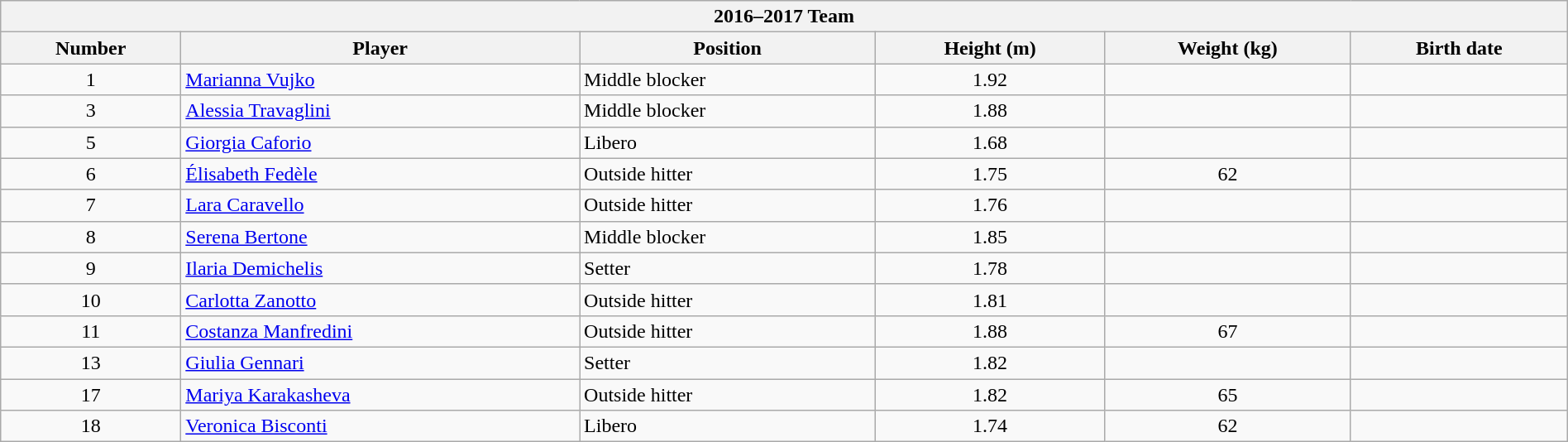<table class="wikitable collapsible collapsed" style="width:100%;">
<tr>
<th colspan=6><strong>2016–2017 Team</strong></th>
</tr>
<tr>
<th>Number</th>
<th>Player</th>
<th>Position</th>
<th>Height (m)</th>
<th>Weight (kg)</th>
<th>Birth date</th>
</tr>
<tr>
<td align=center>1</td>
<td> <a href='#'>Marianna Vujko</a></td>
<td>Middle blocker</td>
<td align=center>1.92</td>
<td align=center></td>
<td></td>
</tr>
<tr>
<td align=center>3</td>
<td> <a href='#'>Alessia Travaglini</a></td>
<td>Middle blocker</td>
<td align=center>1.88</td>
<td align=center></td>
<td></td>
</tr>
<tr>
<td align=center>5</td>
<td> <a href='#'>Giorgia Caforio</a></td>
<td>Libero</td>
<td align=center>1.68</td>
<td align=center></td>
<td></td>
</tr>
<tr>
<td align=center>6</td>
<td> <a href='#'>Élisabeth Fedèle</a></td>
<td>Outside hitter</td>
<td align=center>1.75</td>
<td align=center>62</td>
<td></td>
</tr>
<tr>
<td align=center>7</td>
<td> <a href='#'>Lara Caravello</a></td>
<td>Outside hitter</td>
<td align=center>1.76</td>
<td align=center></td>
<td></td>
</tr>
<tr>
<td align=center>8</td>
<td> <a href='#'>Serena Bertone</a></td>
<td>Middle blocker</td>
<td align=center>1.85</td>
<td align=center></td>
<td></td>
</tr>
<tr>
<td align=center>9</td>
<td> <a href='#'>Ilaria Demichelis</a></td>
<td>Setter</td>
<td align=center>1.78</td>
<td align=center></td>
<td></td>
</tr>
<tr>
<td align=center>10</td>
<td> <a href='#'>Carlotta Zanotto</a></td>
<td>Outside hitter</td>
<td align=center>1.81</td>
<td align=center></td>
<td></td>
</tr>
<tr>
<td align=center>11</td>
<td> <a href='#'>Costanza Manfredini</a></td>
<td>Outside hitter</td>
<td align=center>1.88</td>
<td align=center>67</td>
<td></td>
</tr>
<tr>
<td align=center>13</td>
<td> <a href='#'>Giulia Gennari</a></td>
<td>Setter</td>
<td align=center>1.82</td>
<td align=center></td>
<td></td>
</tr>
<tr>
<td align=center>17</td>
<td> <a href='#'>Mariya Karakasheva</a></td>
<td>Outside hitter</td>
<td align=center>1.82</td>
<td align=center>65</td>
<td></td>
</tr>
<tr>
<td align=center>18</td>
<td> <a href='#'>Veronica Bisconti</a></td>
<td>Libero</td>
<td align=center>1.74</td>
<td align=center>62</td>
<td></td>
</tr>
</table>
